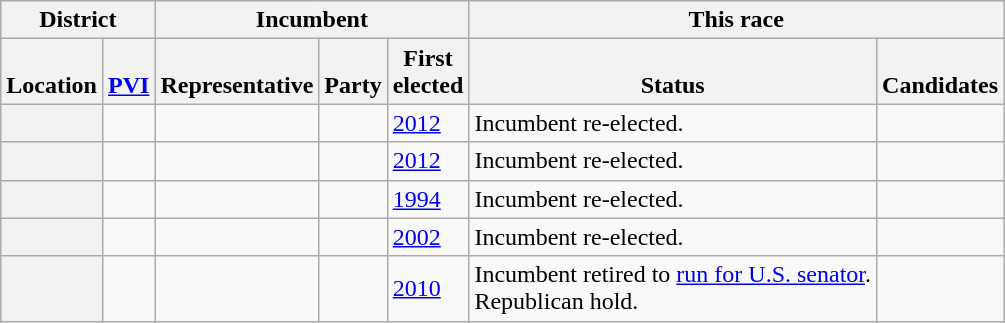<table class="wikitable sortable">
<tr valign=bottom>
<th colspan=2>District</th>
<th colspan=3>Incumbent</th>
<th colspan=2>This race</th>
</tr>
<tr valign=bottom>
<th>Location</th>
<th><a href='#'>PVI</a></th>
<th>Representative</th>
<th>Party</th>
<th>First<br>elected</th>
<th>Status</th>
<th>Candidates</th>
</tr>
<tr>
<th></th>
<td></td>
<td></td>
<td></td>
<td><a href='#'>2012</a></td>
<td>Incumbent re-elected.</td>
<td nowrap></td>
</tr>
<tr>
<th></th>
<td></td>
<td></td>
<td></td>
<td><a href='#'>2012</a></td>
<td>Incumbent re-elected.</td>
<td nowrap></td>
</tr>
<tr>
<th></th>
<td></td>
<td></td>
<td></td>
<td><a href='#'>1994</a></td>
<td>Incumbent re-elected.</td>
<td nowrap></td>
</tr>
<tr>
<th></th>
<td></td>
<td></td>
<td></td>
<td><a href='#'>2002</a></td>
<td>Incumbent re-elected.</td>
<td nowrap></td>
</tr>
<tr>
<th></th>
<td></td>
<td></td>
<td></td>
<td><a href='#'>2010</a></td>
<td>Incumbent retired to <a href='#'>run for U.S. senator</a>.<br>Republican hold.</td>
<td nowrap></td>
</tr>
</table>
